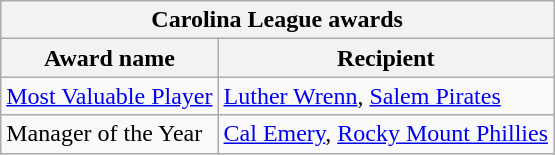<table class="wikitable">
<tr>
<th colspan="2">Carolina League awards</th>
</tr>
<tr>
<th>Award name</th>
<th>Recipient</th>
</tr>
<tr>
<td><a href='#'>Most Valuable Player</a></td>
<td><a href='#'>Luther Wrenn</a>, <a href='#'>Salem Pirates</a></td>
</tr>
<tr>
<td>Manager of the Year</td>
<td><a href='#'>Cal Emery</a>, <a href='#'>Rocky Mount Phillies</a></td>
</tr>
</table>
